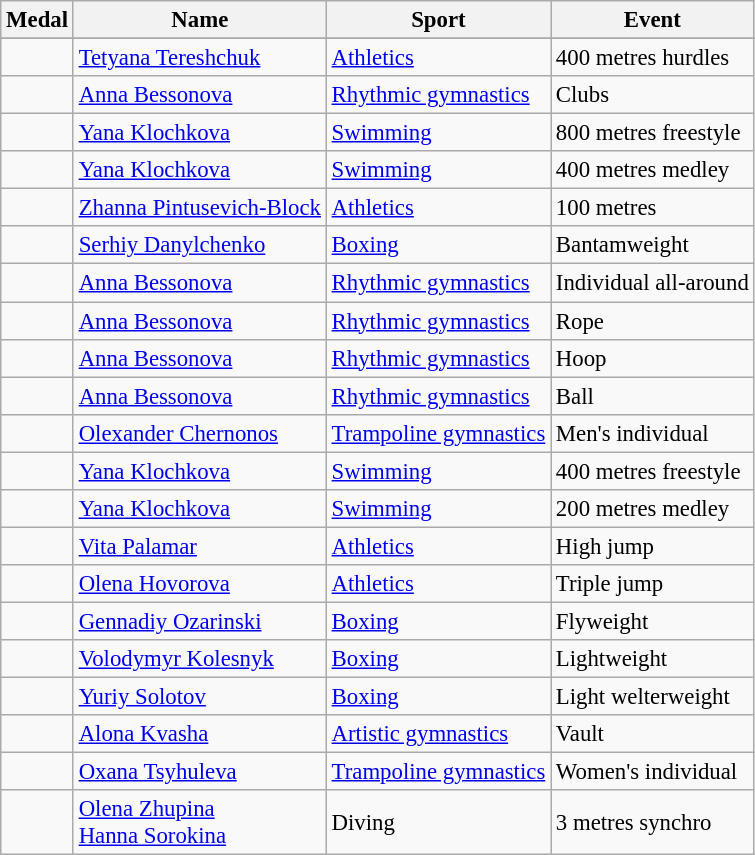<table class="wikitable sortable" style="font-size: 95%;">
<tr>
<th>Medal</th>
<th>Name</th>
<th>Sport</th>
<th>Event</th>
</tr>
<tr>
</tr>
<tr>
<td></td>
<td><a href='#'>Tetyana Tereshchuk</a></td>
<td><a href='#'>Athletics</a></td>
<td>400 metres hurdles</td>
</tr>
<tr>
<td></td>
<td><a href='#'>Anna Bessonova</a></td>
<td><a href='#'>Rhythmic gymnastics</a></td>
<td>Clubs</td>
</tr>
<tr>
<td></td>
<td><a href='#'>Yana Klochkova</a></td>
<td><a href='#'>Swimming</a></td>
<td>800 metres freestyle</td>
</tr>
<tr>
<td></td>
<td><a href='#'>Yana Klochkova</a></td>
<td><a href='#'>Swimming</a></td>
<td>400 metres medley</td>
</tr>
<tr>
<td></td>
<td><a href='#'>Zhanna Pintusevich-Block</a></td>
<td><a href='#'>Athletics</a></td>
<td>100 metres</td>
</tr>
<tr>
<td></td>
<td><a href='#'>Serhiy Danylchenko</a></td>
<td><a href='#'>Boxing</a></td>
<td>Bantamweight</td>
</tr>
<tr>
<td></td>
<td><a href='#'>Anna Bessonova</a></td>
<td><a href='#'>Rhythmic gymnastics</a></td>
<td>Individual all-around</td>
</tr>
<tr>
<td></td>
<td><a href='#'>Anna Bessonova</a></td>
<td><a href='#'>Rhythmic gymnastics</a></td>
<td>Rope</td>
</tr>
<tr>
<td></td>
<td><a href='#'>Anna Bessonova</a></td>
<td><a href='#'>Rhythmic gymnastics</a></td>
<td>Hoop</td>
</tr>
<tr>
<td></td>
<td><a href='#'>Anna Bessonova</a></td>
<td><a href='#'>Rhythmic gymnastics</a></td>
<td>Ball</td>
</tr>
<tr>
<td></td>
<td><a href='#'>Olexander Chernonos</a></td>
<td><a href='#'>Trampoline gymnastics</a></td>
<td>Men's individual</td>
</tr>
<tr>
<td></td>
<td><a href='#'>Yana Klochkova</a></td>
<td><a href='#'>Swimming</a></td>
<td>400 metres freestyle</td>
</tr>
<tr>
<td></td>
<td><a href='#'>Yana Klochkova</a></td>
<td><a href='#'>Swimming</a></td>
<td>200 metres medley</td>
</tr>
<tr>
<td></td>
<td><a href='#'>Vita Palamar</a></td>
<td><a href='#'>Athletics</a></td>
<td>High jump</td>
</tr>
<tr>
<td></td>
<td><a href='#'>Olena Hovorova</a></td>
<td><a href='#'>Athletics</a></td>
<td>Triple jump</td>
</tr>
<tr>
<td></td>
<td><a href='#'>Gennadiy Ozarinski</a></td>
<td><a href='#'>Boxing</a></td>
<td>Flyweight</td>
</tr>
<tr>
<td></td>
<td><a href='#'>Volodymyr Kolesnyk</a></td>
<td><a href='#'>Boxing</a></td>
<td>Lightweight</td>
</tr>
<tr>
<td></td>
<td><a href='#'>Yuriy Solotov</a></td>
<td><a href='#'>Boxing</a></td>
<td>Light welterweight</td>
</tr>
<tr>
<td></td>
<td><a href='#'>Alona Kvasha</a></td>
<td><a href='#'>Artistic gymnastics</a></td>
<td>Vault</td>
</tr>
<tr>
<td></td>
<td><a href='#'>Oxana Tsyhuleva</a></td>
<td><a href='#'>Trampoline gymnastics</a></td>
<td>Women's individual</td>
</tr>
<tr>
<td></td>
<td><a href='#'>Olena Zhupina</a><br><a href='#'>Hanna Sorokina</a></td>
<td>Diving</td>
<td>3 metres synchro</td>
</tr>
</table>
